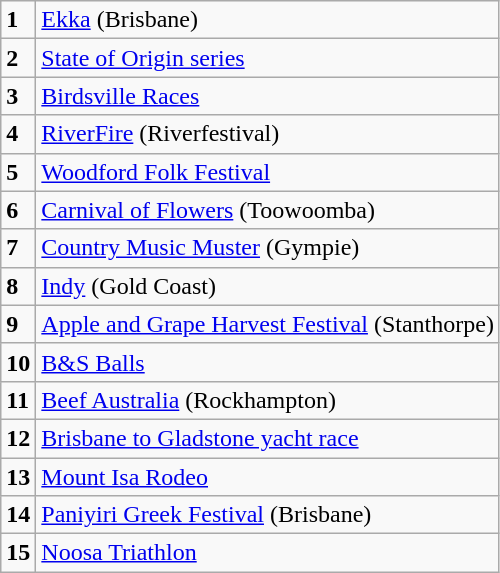<table class="wikitable">
<tr>
<td><strong>1</strong></td>
<td><a href='#'>Ekka</a> (Brisbane)</td>
</tr>
<tr>
<td><strong>2</strong></td>
<td><a href='#'>State of Origin series</a></td>
</tr>
<tr>
<td><strong>3</strong></td>
<td><a href='#'>Birdsville Races</a></td>
</tr>
<tr>
<td><strong>4</strong></td>
<td><a href='#'>RiverFire</a> (Riverfestival)</td>
</tr>
<tr>
<td><strong>5</strong></td>
<td><a href='#'>Woodford Folk Festival</a></td>
</tr>
<tr>
<td><strong>6</strong></td>
<td><a href='#'>Carnival of Flowers</a> (Toowoomba)</td>
</tr>
<tr>
<td><strong>7</strong></td>
<td><a href='#'>Country Music Muster</a> (Gympie)</td>
</tr>
<tr>
<td><strong>8</strong></td>
<td><a href='#'>Indy</a> (Gold Coast)</td>
</tr>
<tr>
<td><strong>9</strong></td>
<td><a href='#'>Apple and Grape Harvest Festival</a> (Stanthorpe)</td>
</tr>
<tr>
<td><strong>10</strong></td>
<td><a href='#'>B&S Balls</a></td>
</tr>
<tr>
<td><strong>11</strong></td>
<td><a href='#'>Beef Australia</a> (Rockhampton)</td>
</tr>
<tr>
<td><strong>12</strong></td>
<td><a href='#'>Brisbane to Gladstone yacht race</a></td>
</tr>
<tr>
<td><strong>13</strong></td>
<td><a href='#'>Mount Isa Rodeo</a></td>
</tr>
<tr>
<td><strong>14</strong></td>
<td><a href='#'>Paniyiri Greek Festival</a> (Brisbane)</td>
</tr>
<tr>
<td><strong>15</strong></td>
<td><a href='#'>Noosa Triathlon</a></td>
</tr>
</table>
